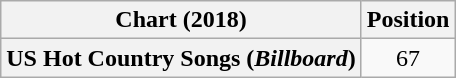<table class="wikitable sortable plainrowheaders" style="text-align:center">
<tr>
<th scope="col">Chart (2018)</th>
<th scope="col">Position</th>
</tr>
<tr>
<th scope="row">US Hot Country Songs (<em>Billboard</em>)</th>
<td>67</td>
</tr>
</table>
